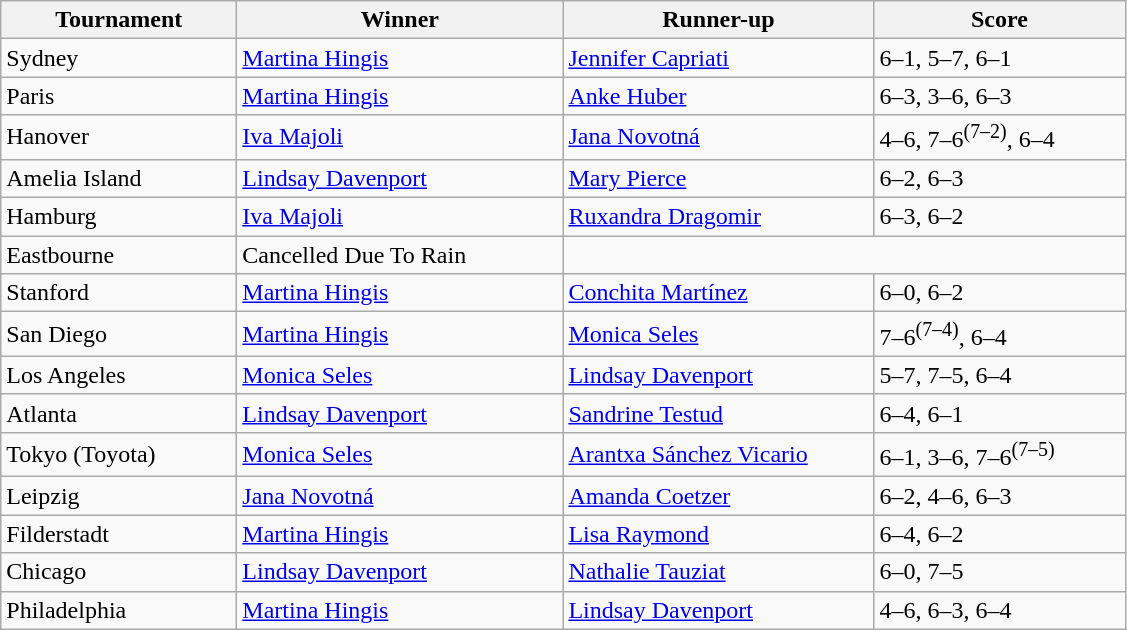<table class="wikitable">
<tr>
<th width="150">Tournament</th>
<th width="210">Winner</th>
<th width="200">Runner-up</th>
<th width="160">Score</th>
</tr>
<tr>
<td>Sydney</td>
<td> <a href='#'>Martina Hingis</a></td>
<td> <a href='#'>Jennifer Capriati</a></td>
<td>6–1, 5–7, 6–1</td>
</tr>
<tr>
<td>Paris</td>
<td> <a href='#'>Martina Hingis</a></td>
<td> <a href='#'>Anke Huber</a></td>
<td>6–3, 3–6, 6–3</td>
</tr>
<tr>
<td>Hanover</td>
<td> <a href='#'>Iva Majoli</a></td>
<td> <a href='#'>Jana Novotná</a></td>
<td>4–6, 7–6<sup>(7–2)</sup>, 6–4</td>
</tr>
<tr>
<td>Amelia Island</td>
<td> <a href='#'>Lindsay Davenport</a></td>
<td> <a href='#'>Mary Pierce</a></td>
<td>6–2, 6–3</td>
</tr>
<tr>
<td>Hamburg</td>
<td> <a href='#'>Iva Majoli</a></td>
<td> <a href='#'>Ruxandra Dragomir</a></td>
<td>6–3, 6–2</td>
</tr>
<tr>
<td>Eastbourne</td>
<td>Cancelled Due To Rain</td>
</tr>
<tr>
<td>Stanford</td>
<td> <a href='#'>Martina Hingis</a></td>
<td> <a href='#'>Conchita Martínez</a></td>
<td>6–0, 6–2</td>
</tr>
<tr>
<td>San Diego</td>
<td> <a href='#'>Martina Hingis</a></td>
<td> <a href='#'>Monica Seles</a></td>
<td>7–6<sup>(7–4)</sup>, 6–4</td>
</tr>
<tr>
<td>Los Angeles</td>
<td> <a href='#'>Monica Seles</a></td>
<td> <a href='#'>Lindsay Davenport</a></td>
<td>5–7, 7–5, 6–4</td>
</tr>
<tr>
<td>Atlanta</td>
<td> <a href='#'>Lindsay Davenport</a></td>
<td> <a href='#'>Sandrine Testud</a></td>
<td>6–4, 6–1</td>
</tr>
<tr>
<td>Tokyo (Toyota)</td>
<td> <a href='#'>Monica Seles</a></td>
<td> <a href='#'>Arantxa Sánchez Vicario</a></td>
<td>6–1, 3–6, 7–6<sup>(7–5)</sup></td>
</tr>
<tr>
<td>Leipzig</td>
<td> <a href='#'>Jana Novotná</a></td>
<td> <a href='#'>Amanda Coetzer</a></td>
<td>6–2, 4–6, 6–3</td>
</tr>
<tr>
<td>Filderstadt</td>
<td> <a href='#'>Martina Hingis</a></td>
<td> <a href='#'>Lisa Raymond</a></td>
<td>6–4, 6–2</td>
</tr>
<tr>
<td>Chicago</td>
<td> <a href='#'>Lindsay Davenport</a></td>
<td> <a href='#'>Nathalie Tauziat</a></td>
<td>6–0, 7–5</td>
</tr>
<tr>
<td>Philadelphia</td>
<td> <a href='#'>Martina Hingis</a></td>
<td> <a href='#'>Lindsay Davenport</a></td>
<td>4–6, 6–3, 6–4</td>
</tr>
</table>
